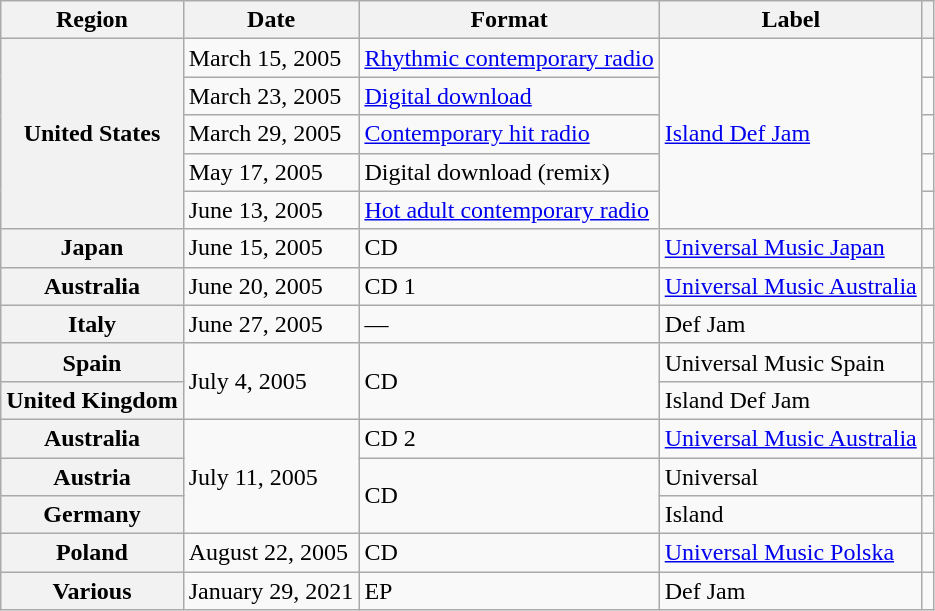<table class="wikitable plainrowheaders">
<tr>
<th scope="col">Region</th>
<th scope="col">Date</th>
<th scope="col">Format</th>
<th scope="col">Label</th>
<th scope="col"></th>
</tr>
<tr>
<th scope="row" rowspan="5">United States</th>
<td>March 15, 2005</td>
<td><a href='#'>Rhythmic contemporary radio</a></td>
<td rowspan="5"><a href='#'>Island Def Jam</a></td>
<td align="center"></td>
</tr>
<tr>
<td>March 23, 2005</td>
<td><a href='#'>Digital download</a></td>
<td align="center"></td>
</tr>
<tr>
<td>March 29, 2005</td>
<td><a href='#'>Contemporary hit radio</a></td>
<td align="center"></td>
</tr>
<tr>
<td>May 17, 2005</td>
<td>Digital download (remix)</td>
<td align="center"></td>
</tr>
<tr>
<td>June 13, 2005</td>
<td><a href='#'>Hot adult contemporary radio</a></td>
<td align="center"></td>
</tr>
<tr>
<th scope="row">Japan</th>
<td>June 15, 2005</td>
<td>CD</td>
<td><a href='#'>Universal Music Japan</a></td>
<td align="center"></td>
</tr>
<tr>
<th scope="row">Australia</th>
<td>June 20, 2005</td>
<td>CD 1</td>
<td><a href='#'>Universal Music Australia</a></td>
<td align="center"></td>
</tr>
<tr>
<th scope="row">Italy</th>
<td>June 27, 2005</td>
<td>—</td>
<td>Def Jam</td>
<td align="center"></td>
</tr>
<tr>
<th scope="row">Spain</th>
<td rowspan="2">July 4, 2005</td>
<td rowspan="2">CD</td>
<td>Universal Music Spain</td>
<td align="center"></td>
</tr>
<tr>
<th scope="row">United Kingdom</th>
<td>Island Def Jam</td>
<td align="center"></td>
</tr>
<tr>
<th scope="row">Australia</th>
<td rowspan="3">July 11, 2005</td>
<td>CD 2</td>
<td><a href='#'>Universal Music Australia</a></td>
<td align="center"></td>
</tr>
<tr>
<th scope="row">Austria</th>
<td rowspan="2">CD</td>
<td>Universal</td>
<td align="center"></td>
</tr>
<tr>
<th scope="row">Germany</th>
<td>Island</td>
<td align="center"></td>
</tr>
<tr>
<th scope="row">Poland</th>
<td>August 22, 2005</td>
<td>CD</td>
<td><a href='#'>Universal Music Polska</a></td>
<td align="center"></td>
</tr>
<tr>
<th scope="row">Various</th>
<td>January 29, 2021</td>
<td>EP</td>
<td>Def Jam</td>
<td align="center"></td>
</tr>
</table>
